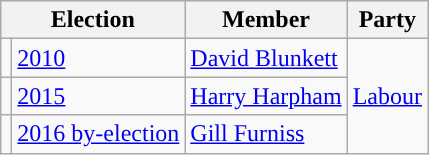<table class="wikitable">
<tr>
<th colspan="2">Election</th>
<th>Member</th>
<th>Party</th>
</tr>
<tr>
<td style="color:inherit;background-color: "></td>
<td><a href='#'>2010</a></td>
<td><a href='#'>David Blunkett</a></td>
<td rowspan="3"><a href='#'>Labour</a></td>
</tr>
<tr>
<td style="color:inherit;background-color: "></td>
<td><a href='#'>2015</a></td>
<td><a href='#'>Harry Harpham</a></td>
</tr>
<tr>
<td style="color:inherit;background-color: "></td>
<td><a href='#'>2016 by-election</a></td>
<td><a href='#'>Gill Furniss</a></td>
</tr>
</table>
